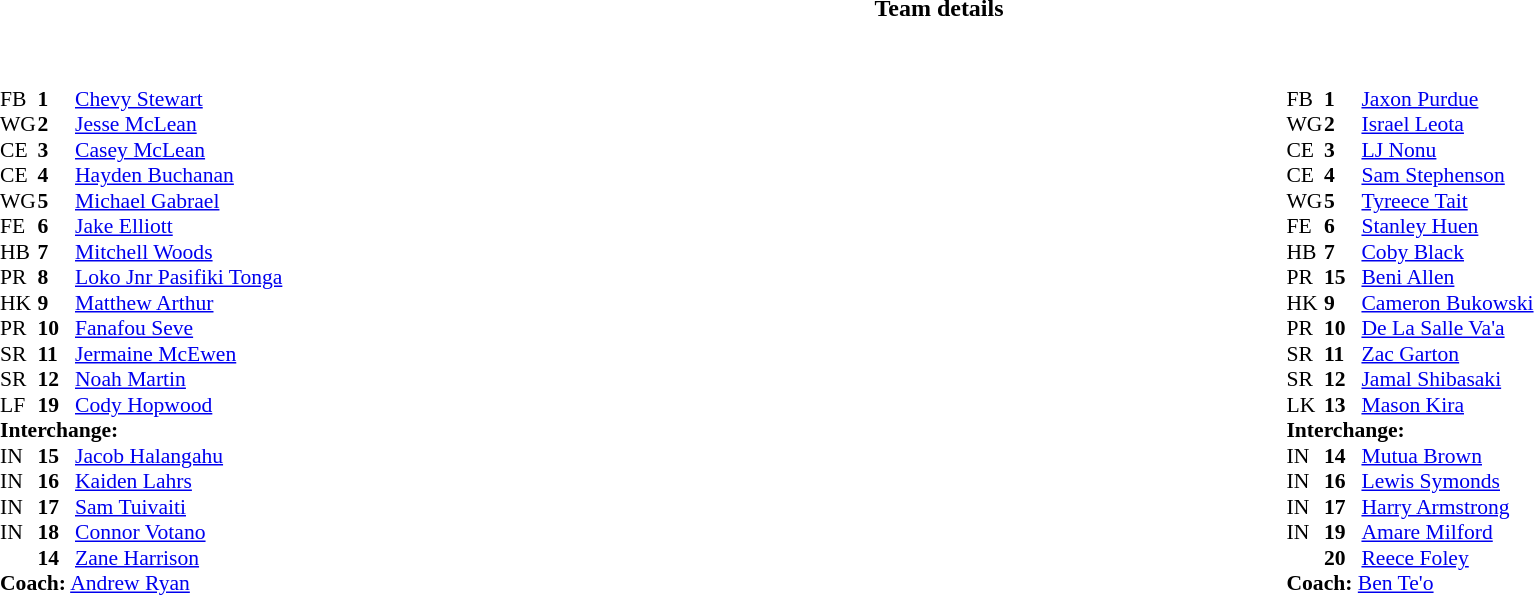<table class="collapsible collapsed" width="100%" border="0">
<tr>
<th>Team details</th>
</tr>
<tr>
<td><br><table width="100%">
<tr>
<td width="50%" valign="top"><br><table cellpadding="0" cellspacing="0" style="font-size: 90%">
<tr>
<th width="25"></th>
<th width="25"></th>
</tr>
<tr>
<td>FB</td>
<td><strong>1</strong></td>
<td><a href='#'>Chevy Stewart</a></td>
</tr>
<tr>
<td>WG</td>
<td><strong>2</strong></td>
<td><a href='#'>Jesse McLean</a></td>
</tr>
<tr>
<td>CE</td>
<td><strong>3</strong></td>
<td><a href='#'>Casey McLean</a></td>
</tr>
<tr>
<td>CE</td>
<td><strong>4</strong></td>
<td><a href='#'>Hayden Buchanan</a></td>
</tr>
<tr>
<td>WG</td>
<td><strong>5</strong></td>
<td><a href='#'>Michael Gabrael</a></td>
</tr>
<tr>
<td>FE</td>
<td><strong>6</strong></td>
<td><a href='#'>Jake Elliott</a></td>
</tr>
<tr>
<td>HB</td>
<td><strong>7</strong></td>
<td><a href='#'>Mitchell Woods</a></td>
</tr>
<tr>
<td>PR</td>
<td><strong>8</strong></td>
<td><a href='#'>Loko Jnr Pasifiki Tonga</a></td>
</tr>
<tr>
<td>HK</td>
<td><strong>9</strong></td>
<td><a href='#'>Matthew Arthur</a></td>
</tr>
<tr>
<td>PR</td>
<td><strong>10</strong></td>
<td><a href='#'>Fanafou Seve</a></td>
</tr>
<tr>
<td>SR</td>
<td><strong>11</strong></td>
<td><a href='#'>Jermaine McEwen</a></td>
</tr>
<tr>
<td>SR</td>
<td><strong>12</strong></td>
<td><a href='#'>Noah Martin</a></td>
</tr>
<tr>
<td>LF</td>
<td><strong>19</strong></td>
<td><a href='#'>Cody Hopwood</a></td>
</tr>
<tr>
<td colspan="3"><strong>Interchange:</strong></td>
</tr>
<tr>
<td>IN</td>
<td><strong>15</strong></td>
<td><a href='#'>Jacob Halangahu</a></td>
</tr>
<tr>
<td>IN</td>
<td><strong>16</strong></td>
<td><a href='#'>Kaiden Lahrs</a> </td>
</tr>
<tr>
<td>IN</td>
<td><strong>17</strong></td>
<td><a href='#'>Sam Tuivaiti</a></td>
</tr>
<tr>
<td>IN</td>
<td><strong>18</strong></td>
<td><a href='#'>Connor Votano</a></td>
</tr>
<tr>
<td></td>
<td><strong>14</strong></td>
<td><a href='#'>Zane Harrison</a> </td>
</tr>
<tr>
<td colspan="3"><strong>Coach:</strong> <a href='#'>Andrew Ryan</a></td>
</tr>
<tr>
<td colspan="3"></td>
</tr>
</table>
</td>
<td width="50%" valign="top"><br><table align="center" cellpadding="0" cellspacing="0" style="font-size: 90%">
<tr>
<th width="25"></th>
<th width="25"></th>
</tr>
<tr>
<td>FB</td>
<td><strong>1</strong></td>
<td><a href='#'>Jaxon Purdue</a> </td>
</tr>
<tr>
<td>WG</td>
<td><strong>2</strong></td>
<td><a href='#'>Israel Leota</a> </td>
</tr>
<tr>
<td>CE</td>
<td><strong>3</strong></td>
<td><a href='#'>LJ Nonu</a> </td>
</tr>
<tr>
<td>CE</td>
<td><strong>4</strong></td>
<td><a href='#'>Sam Stephenson</a> </td>
</tr>
<tr>
<td>WG</td>
<td><strong>5</strong></td>
<td><a href='#'>Tyreece Tait</a> </td>
</tr>
<tr>
<td>FE</td>
<td><strong>6</strong></td>
<td><a href='#'>Stanley Huen</a> </td>
</tr>
<tr>
<td>HB</td>
<td><strong>7</strong></td>
<td><a href='#'>Coby Black</a> </td>
</tr>
<tr>
<td>PR</td>
<td><strong>15</strong></td>
<td><a href='#'>Beni Allen</a> </td>
</tr>
<tr>
<td>HK</td>
<td><strong>9</strong></td>
<td><a href='#'>Cameron Bukowski</a> </td>
</tr>
<tr>
<td>PR</td>
<td><strong>10</strong></td>
<td><a href='#'>De La Salle Va'a</a> </td>
</tr>
<tr>
<td>SR</td>
<td><strong>11</strong></td>
<td><a href='#'>Zac Garton</a> </td>
</tr>
<tr>
<td>SR</td>
<td><strong>12</strong></td>
<td><a href='#'>Jamal Shibasaki</a> </td>
</tr>
<tr>
<td>LK</td>
<td><strong>13</strong></td>
<td><a href='#'>Mason Kira</a> </td>
</tr>
<tr>
<td colspan="3"><strong>Interchange:</strong></td>
</tr>
<tr>
<td>IN</td>
<td><strong>14</strong></td>
<td><a href='#'>Mutua Brown</a> </td>
</tr>
<tr>
<td>IN</td>
<td><strong>16</strong></td>
<td><a href='#'>Lewis Symonds</a> </td>
</tr>
<tr>
<td>IN</td>
<td><strong>17</strong></td>
<td><a href='#'>Harry Armstrong</a> </td>
</tr>
<tr>
<td>IN</td>
<td><strong>19</strong></td>
<td><a href='#'>Amare Milford</a> </td>
</tr>
<tr>
<td></td>
<td><strong>20</strong></td>
<td><a href='#'>Reece Foley</a> </td>
</tr>
<tr>
<td colspan="3"><strong>Coach:</strong> <a href='#'>Ben Te'o</a></td>
<td colspan="3"></td>
</tr>
</table>
</td>
</tr>
</table>
<table style="width:100%; font-size:90%;">
</table>
</td>
</tr>
</table>
